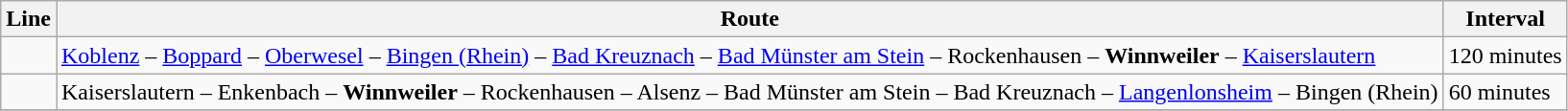<table class="wikitable">
<tr>
<th>Line</th>
<th>Route</th>
<th>Interval</th>
</tr>
<tr>
<td></td>
<td><a href='#'>Koblenz</a> – <a href='#'>Boppard</a> – <a href='#'>Oberwesel</a> – <a href='#'>Bingen (Rhein)</a> – <a href='#'>Bad Kreuznach</a> – <a href='#'>Bad Münster am Stein</a> – Rockenhausen – <strong>Winnweiler</strong> – <a href='#'>Kaiserslautern</a></td>
<td>120 minutes</td>
</tr>
<tr>
<td></td>
<td>Kaiserslautern – Enkenbach – <strong>Winnweiler</strong> – Rockenhausen – Alsenz – Bad Münster am Stein – Bad Kreuznach – <a href='#'>Langenlonsheim</a> – Bingen (Rhein)</td>
<td>60 minutes</td>
</tr>
<tr>
</tr>
</table>
